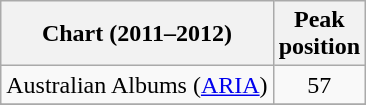<table class="wikitable sortable">
<tr>
<th>Chart (2011–2012)</th>
<th>Peak<br>position</th>
</tr>
<tr>
<td>Australian Albums (<a href='#'>ARIA</a>)</td>
<td align="center">57</td>
</tr>
<tr>
</tr>
<tr>
</tr>
<tr>
</tr>
</table>
